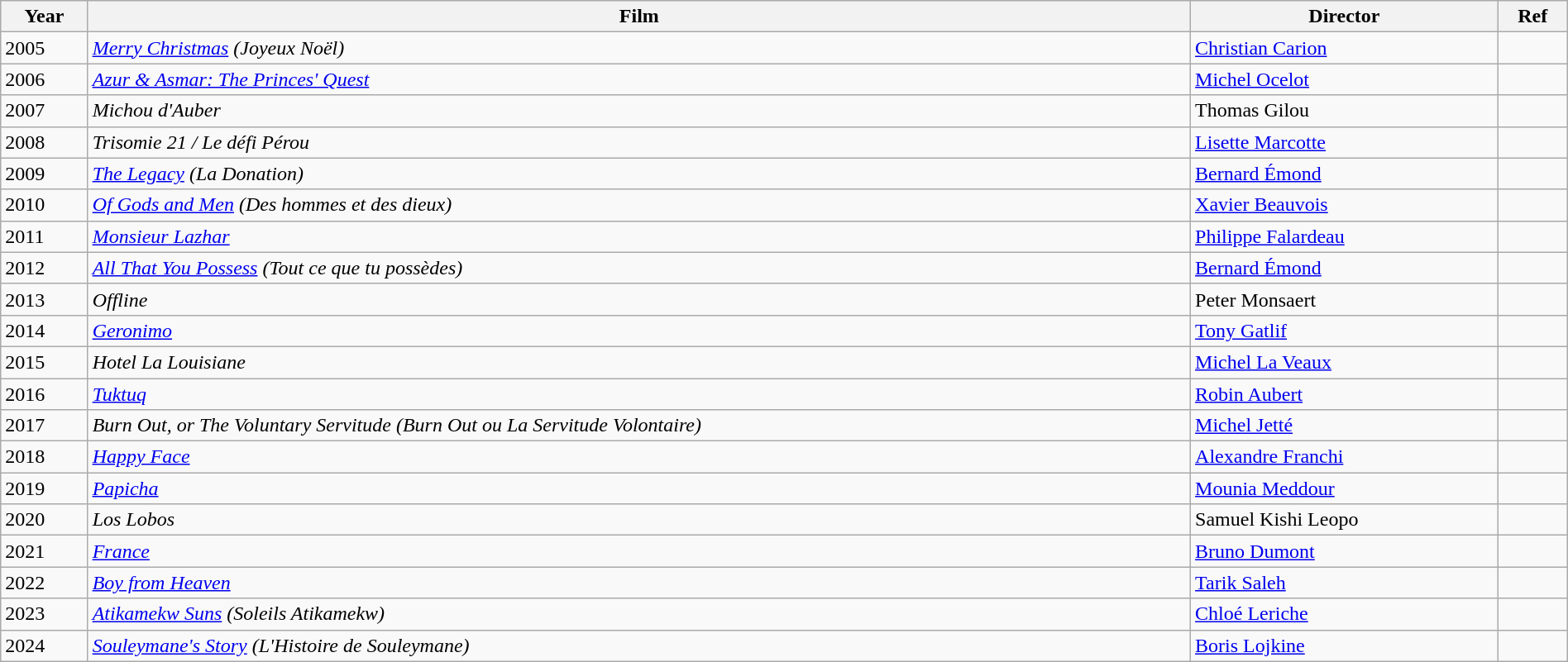<table class="wikitable sortable"  width=100%>
<tr>
<th>Year</th>
<th>Film</th>
<th>Director</th>
<th>Ref</th>
</tr>
<tr>
<td>2005</td>
<td><em><a href='#'>Merry Christmas</a> (Joyeux Noël)</em></td>
<td><a href='#'>Christian Carion</a></td>
<td></td>
</tr>
<tr>
<td>2006</td>
<td><em><a href='#'>Azur & Asmar: The Princes' Quest</a></em></td>
<td><a href='#'>Michel Ocelot</a></td>
<td></td>
</tr>
<tr>
<td>2007</td>
<td><em>Michou d'Auber</em></td>
<td>Thomas Gilou</td>
<td></td>
</tr>
<tr>
<td>2008</td>
<td><em>Trisomie 21 / Le défi Pérou</em></td>
<td><a href='#'>Lisette Marcotte</a></td>
<td></td>
</tr>
<tr>
<td>2009</td>
<td><em><a href='#'>The Legacy</a> (La Donation)</em></td>
<td><a href='#'>Bernard Émond</a></td>
<td></td>
</tr>
<tr>
<td>2010</td>
<td><em><a href='#'>Of Gods and Men</a> (Des hommes et des dieux)</em></td>
<td><a href='#'>Xavier Beauvois</a></td>
<td></td>
</tr>
<tr>
<td>2011</td>
<td><em><a href='#'>Monsieur Lazhar</a></em></td>
<td><a href='#'>Philippe Falardeau</a></td>
<td></td>
</tr>
<tr>
<td>2012</td>
<td><em><a href='#'>All That You Possess</a> (Tout ce que tu possèdes)</em></td>
<td><a href='#'>Bernard Émond</a></td>
<td></td>
</tr>
<tr>
<td>2013</td>
<td><em>Offline</em></td>
<td>Peter Monsaert</td>
<td></td>
</tr>
<tr>
<td>2014</td>
<td><em><a href='#'>Geronimo</a></em></td>
<td><a href='#'>Tony Gatlif</a></td>
<td></td>
</tr>
<tr>
<td>2015</td>
<td><em>Hotel La Louisiane</em></td>
<td><a href='#'>Michel La Veaux</a></td>
<td></td>
</tr>
<tr>
<td>2016</td>
<td><em><a href='#'>Tuktuq</a></em></td>
<td><a href='#'>Robin Aubert</a></td>
<td></td>
</tr>
<tr>
<td>2017</td>
<td><em>Burn Out, or The Voluntary Servitude (Burn Out ou La Servitude Volontaire)</em></td>
<td><a href='#'>Michel Jetté</a></td>
<td></td>
</tr>
<tr>
<td>2018</td>
<td><em><a href='#'>Happy Face</a></em></td>
<td><a href='#'>Alexandre Franchi</a></td>
<td></td>
</tr>
<tr>
<td>2019</td>
<td><em><a href='#'>Papicha</a></em></td>
<td><a href='#'>Mounia Meddour</a></td>
<td></td>
</tr>
<tr>
<td>2020</td>
<td><em>Los Lobos</em></td>
<td>Samuel Kishi Leopo</td>
<td></td>
</tr>
<tr>
<td>2021</td>
<td><em><a href='#'>France</a></em></td>
<td><a href='#'>Bruno Dumont</a></td>
<td></td>
</tr>
<tr>
<td>2022</td>
<td><em><a href='#'>Boy from Heaven</a></em></td>
<td><a href='#'>Tarik Saleh</a></td>
<td></td>
</tr>
<tr>
<td>2023</td>
<td><em><a href='#'>Atikamekw Suns</a> (Soleils Atikamekw)</em></td>
<td><a href='#'>Chloé Leriche</a></td>
<td></td>
</tr>
<tr>
<td>2024</td>
<td><em><a href='#'>Souleymane's Story</a> (L'Histoire de Souleymane)</em></td>
<td><a href='#'>Boris Lojkine</a></td>
<td></td>
</tr>
</table>
